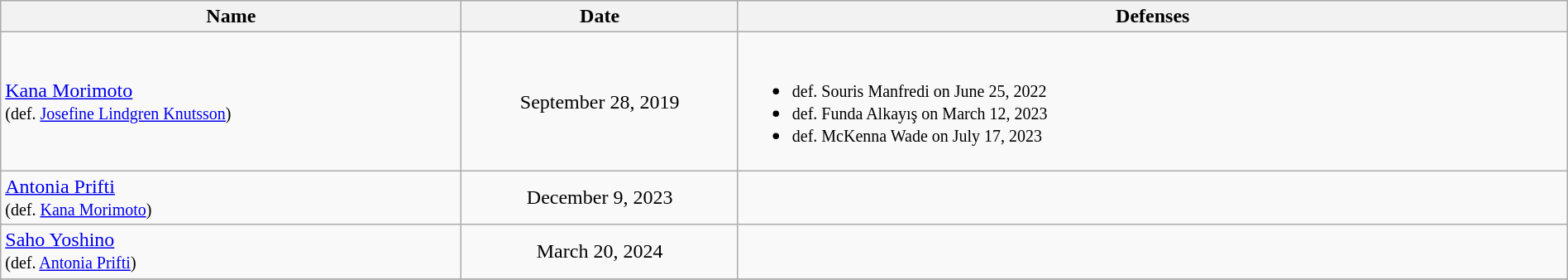<table class="wikitable" width=100%>
<tr>
<th width=25%>Name</th>
<th width=15%>Date</th>
<th width=45%>Defenses</th>
</tr>
<tr>
<td align=left> <a href='#'>Kana Morimoto</a> <br><small>(def. <a href='#'>Josefine Lindgren Knutsson</a>)</small></td>
<td align=center>September 28, 2019</td>
<td><br><ul><li><small>def. Souris Manfredi on June 25, 2022</small></li><li><small>def. Funda Alkayış on March 12, 2023</small></li><li><small>def. McKenna Wade on July 17, 2023</small></li></ul></td>
</tr>
<tr>
<td align=left> <a href='#'>Antonia Prifti</a> <br><small>(def. <a href='#'>Kana Morimoto</a>)</small></td>
<td align=center>December 9, 2023</td>
<td></td>
</tr>
<tr>
<td align=left> <a href='#'>Saho Yoshino</a> <br><small>(def. <a href='#'>Antonia Prifti</a>)</small></td>
<td align=center>March 20, 2024</td>
<td></td>
</tr>
<tr>
</tr>
<tr>
</tr>
</table>
